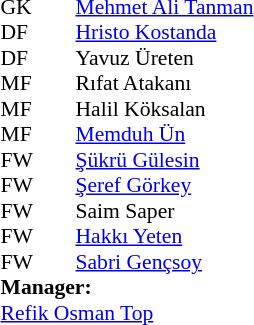<table style="font-size:90%; margin:0.2em auto;" cellspacing="0" cellpadding="0">
<tr>
<th width="25"></th>
<th width="25"></th>
</tr>
<tr>
<td>GK</td>
<td><strong> </strong></td>
<td> <a href='#'>Mehmet Ali Tanman</a></td>
</tr>
<tr>
<td>DF</td>
<td><strong> </strong></td>
<td> <a href='#'>Hristo Kostanda</a></td>
</tr>
<tr>
<td>DF</td>
<td><strong> </strong></td>
<td> Yavuz Üreten</td>
</tr>
<tr>
<td>MF</td>
<td><strong> </strong></td>
<td> Rıfat Atakanı</td>
</tr>
<tr>
<td>MF</td>
<td><strong> </strong></td>
<td> Halil Köksalan</td>
</tr>
<tr>
<td>MF</td>
<td><strong> </strong></td>
<td> <a href='#'>Memduh Ün</a></td>
</tr>
<tr>
<td>FW</td>
<td><strong> </strong></td>
<td> <a href='#'>Şükrü Gülesin</a></td>
</tr>
<tr>
<td>FW</td>
<td><strong> </strong></td>
<td> <a href='#'>Şeref Görkey</a></td>
</tr>
<tr>
<td>FW</td>
<td><strong> </strong></td>
<td> Saim Saper</td>
</tr>
<tr>
<td>FW</td>
<td><strong> </strong></td>
<td> <a href='#'>Hakkı Yeten</a></td>
</tr>
<tr>
<td>FW</td>
<td><strong> </strong></td>
<td> <a href='#'>Sabri Gençsoy</a></td>
</tr>
<tr>
<td colspan=3><strong>Manager:</strong></td>
</tr>
<tr>
<td colspan=4> <a href='#'>Refik Osman Top</a></td>
</tr>
</table>
